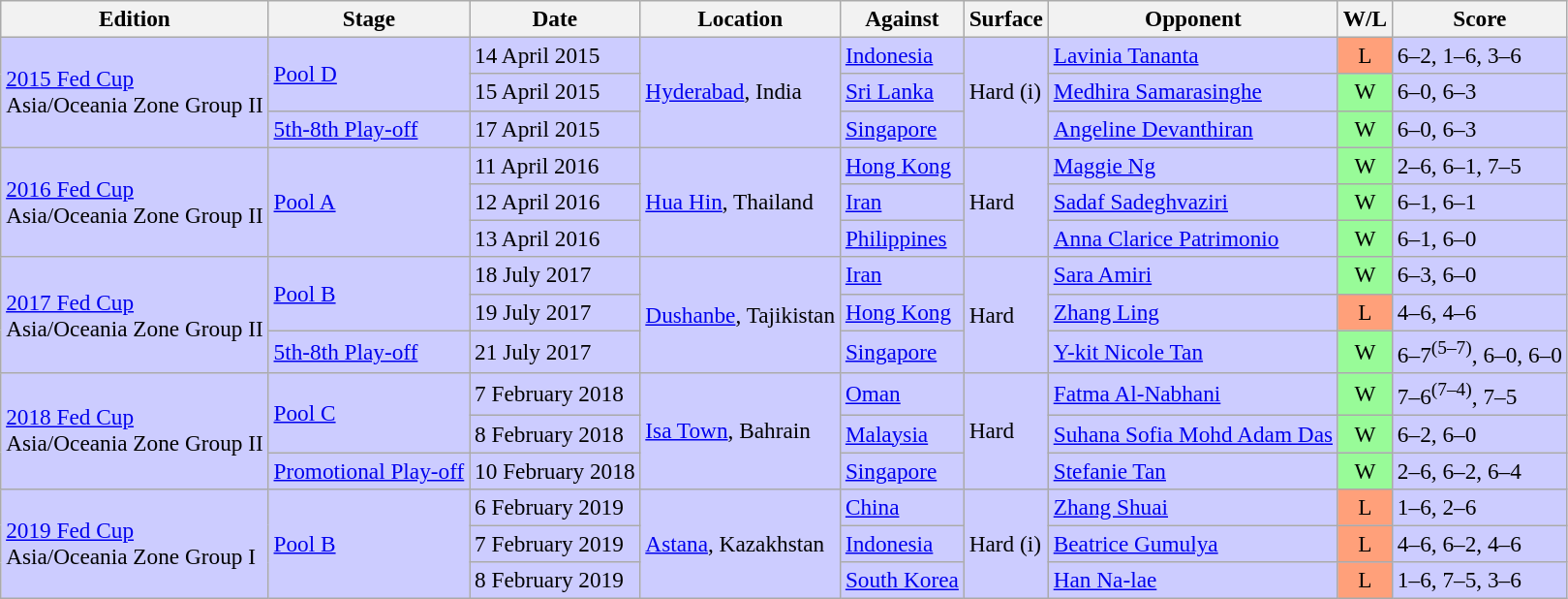<table class=wikitable style=font-size:97%>
<tr>
<th>Edition</th>
<th>Stage</th>
<th>Date</th>
<th>Location</th>
<th>Against</th>
<th>Surface</th>
<th>Opponent</th>
<th>W/L</th>
<th>Score</th>
</tr>
<tr style="background:#CCCCFF;">
<td rowspan=3><a href='#'>2015 Fed Cup</a> <br> Asia/Oceania Zone Group II</td>
<td rowspan=2><a href='#'>Pool D</a></td>
<td>14 April 2015</td>
<td rowspan=3><a href='#'>Hyderabad</a>, India</td>
<td> <a href='#'>Indonesia</a></td>
<td rowspan=3>Hard (i)</td>
<td><a href='#'>Lavinia Tananta</a></td>
<td style="text-align:center; background:#ffa07a;">L</td>
<td>6–2, 1–6, 3–6</td>
</tr>
<tr style="background:#CCCCFF;">
<td>15 April 2015</td>
<td> <a href='#'>Sri Lanka</a></td>
<td><a href='#'>Medhira Samarasinghe</a></td>
<td style="text-align:center; background:#98fb98;">W</td>
<td>6–0, 6–3</td>
</tr>
<tr style="background:#CCCCFF;">
<td><a href='#'>5th-8th Play-off</a></td>
<td>17 April 2015</td>
<td> <a href='#'>Singapore</a></td>
<td><a href='#'>Angeline Devanthiran</a></td>
<td style="text-align:center; background:#98fb98;">W</td>
<td>6–0, 6–3</td>
</tr>
<tr style="background:#CCCCFF;">
<td rowspan=3><a href='#'>2016 Fed Cup</a> <br> Asia/Oceania Zone Group II</td>
<td rowspan=3><a href='#'>Pool A</a></td>
<td>11 April 2016</td>
<td rowspan=3><a href='#'>Hua Hin</a>, Thailand</td>
<td> <a href='#'>Hong Kong</a></td>
<td rowspan=3>Hard</td>
<td><a href='#'>Maggie Ng</a></td>
<td style="text-align:center; background:#98fb98;">W</td>
<td>2–6, 6–1, 7–5</td>
</tr>
<tr style="background:#CCCCFF;">
<td>12 April 2016</td>
<td> <a href='#'>Iran</a></td>
<td><a href='#'>Sadaf Sadeghvaziri</a></td>
<td style="text-align:center; background:#98fb98;">W</td>
<td>6–1, 6–1</td>
</tr>
<tr style="background:#CCCCFF;">
<td>13 April 2016</td>
<td> <a href='#'>Philippines</a></td>
<td><a href='#'>Anna Clarice Patrimonio</a></td>
<td style="text-align:center; background:#98fb98;">W</td>
<td>6–1, 6–0</td>
</tr>
<tr style="background:#CCCCFF;">
<td rowspan=3><a href='#'>2017 Fed Cup</a> <br> Asia/Oceania Zone Group II</td>
<td rowspan=2><a href='#'>Pool B</a></td>
<td>18 July 2017</td>
<td rowspan=3><a href='#'>Dushanbe</a>, Tajikistan</td>
<td> <a href='#'>Iran</a></td>
<td rowspan=3>Hard</td>
<td><a href='#'>Sara Amiri</a></td>
<td style="text-align:center; background:#98fb98;">W</td>
<td>6–3, 6–0</td>
</tr>
<tr style="background:#CCCCFF;">
<td>19 July 2017</td>
<td> <a href='#'>Hong Kong</a></td>
<td><a href='#'>Zhang Ling</a></td>
<td style="text-align:center; background:#ffa07a;">L</td>
<td>4–6, 4–6</td>
</tr>
<tr style="background:#CCCCFF;">
<td><a href='#'>5th-8th Play-off</a></td>
<td>21 July 2017</td>
<td> <a href='#'>Singapore</a></td>
<td><a href='#'>Y-kit Nicole Tan</a></td>
<td style="text-align:center; background:#98fb98;">W</td>
<td>6–7<sup>(5–7)</sup>, 6–0, 6–0</td>
</tr>
<tr style="background:#CCCCFF;">
<td rowspan=3><a href='#'>2018 Fed Cup</a> <br> Asia/Oceania Zone Group II</td>
<td rowspan=2><a href='#'>Pool C</a></td>
<td>7 February 2018</td>
<td rowspan=3><a href='#'>Isa Town</a>, Bahrain</td>
<td> <a href='#'>Oman</a></td>
<td rowspan=3>Hard</td>
<td><a href='#'>Fatma Al-Nabhani</a></td>
<td style="text-align:center; background:#98fb98;">W</td>
<td>7–6<sup>(7–4)</sup>, 7–5</td>
</tr>
<tr style="background:#CCCCFF;">
<td>8 February 2018</td>
<td> <a href='#'>Malaysia</a></td>
<td><a href='#'>Suhana Sofia Mohd Adam Das</a></td>
<td style="text-align:center; background:#98fb98;">W</td>
<td>6–2, 6–0</td>
</tr>
<tr style="background:#CCCCFF;">
<td><a href='#'>Promotional Play-off</a></td>
<td>10 February 2018</td>
<td> <a href='#'>Singapore</a></td>
<td><a href='#'>Stefanie Tan</a></td>
<td style="text-align:center; background:#98fb98;">W</td>
<td>2–6, 6–2, 6–4</td>
</tr>
<tr style="background:#CCCCFF;">
<td rowspan=3><a href='#'>2019 Fed Cup</a> <br> Asia/Oceania Zone Group I</td>
<td rowspan=3><a href='#'>Pool B</a></td>
<td>6 February 2019</td>
<td rowspan=3><a href='#'>Astana</a>, Kazakhstan</td>
<td> <a href='#'>China</a></td>
<td rowspan=3>Hard (i)</td>
<td><a href='#'>Zhang Shuai</a></td>
<td style="text-align:center; background:#ffa07a;">L</td>
<td>1–6, 2–6</td>
</tr>
<tr style="background:#CCCCFF;">
<td>7 February 2019</td>
<td> <a href='#'>Indonesia</a></td>
<td><a href='#'>Beatrice Gumulya</a></td>
<td style="text-align:center; background:#ffa07a;">L</td>
<td>4–6, 6–2, 4–6</td>
</tr>
<tr style="background:#CCCCFF;">
<td>8 February 2019</td>
<td> <a href='#'>South Korea</a></td>
<td><a href='#'>Han Na-lae</a></td>
<td style="text-align:center; background:#ffa07a;">L</td>
<td>1–6, 7–5, 3–6</td>
</tr>
</table>
